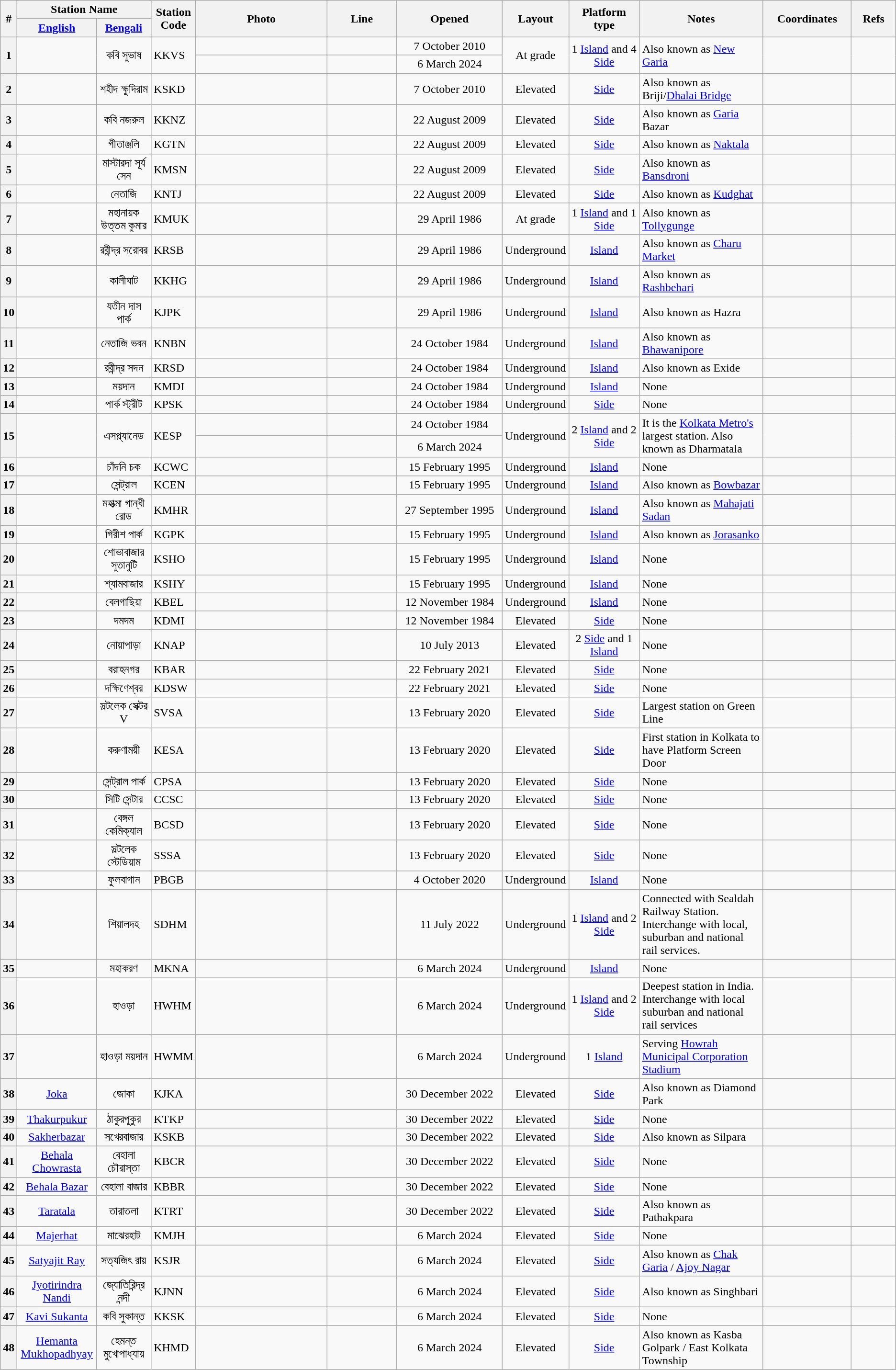<table class="wikitable sortable sticky-header-multi sort-under" style="text-align: left;" style=font-size:85%;">
<tr>
<th rowspan="2" width="1%">#</th>
<th colspan="2" width="15%">Station Name</th>
<th rowspan="2">Station Code</th>
<th rowspan="2" width="15%">Photo</th>
<th rowspan="2" width="8%">Line</th>
<th rowspan="2" width="12%">Opened</th>
<th rowspan="2" width="5%">Layout</th>
<th rowspan="2" width="8%">Platform type</th>
<th rowspan="2" width="14%">Notes</th>
<th rowspan="2" width="10%">Coordinates</th>
<th rowspan="2" width="5%">Refs</th>
</tr>
<tr>
<th><a href='#'>English</a></th>
<th><a href='#'>Bengali</a></th>
</tr>
<tr>
<th rowspan="2" align="center">1</th>
<td rowspan="2"align="center"></td>
<td rowspan="2"align="center">কবি সুভাষ</td>
<td rowspan="2">KKVS</td>
<td></td>
<td align="center"></td>
<td align="center">7 October 2010</td>
<td rowspan="2"align="center">At grade</td>
<td rowspan="2"align="center">1 <a href='#'>Island</a> and 4 <a href='#'>Side</a></td>
<td rowspan="2">Also known as <a href='#'>New Garia</a></td>
<td rowspan="2"></td>
<td rowspan="2"></td>
</tr>
<tr>
<td></td>
<td align="center"></td>
<td align="center">6 March 2024</td>
</tr>
<tr>
<th align="center">2</th>
<td align="center"></td>
<td align="center">শহীদ ক্ষুদিরাম</td>
<td>KSKD</td>
<td></td>
<td align="center"></td>
<td align="center">7 October 2010</td>
<td align="center">Elevated</td>
<td align="center"><a href='#'>Side</a></td>
<td>Also known as Briji/<a href='#'>Dhalai Bridge</a></td>
<td></td>
<td></td>
</tr>
<tr>
<th align="center">3</th>
<td align="center"></td>
<td align="center">কবি নজরুল</td>
<td>KKNZ</td>
<td></td>
<td align="center"></td>
<td align="center">22 August 2009</td>
<td align="center">Elevated</td>
<td align="center"><a href='#'>Side</a></td>
<td>Also known as <a href='#'>Garia</a> Bazar</td>
<td></td>
<td></td>
</tr>
<tr>
<th align="center">4</th>
<td align="center"></td>
<td align="center">গীতাঞ্জলি</td>
<td>KGTN</td>
<td></td>
<td align="center"></td>
<td align="center">22 August 2009</td>
<td align="center">Elevated</td>
<td align="center"><a href='#'>Side</a></td>
<td>Also known as <a href='#'>Naktala</a></td>
<td></td>
<td></td>
</tr>
<tr>
<th align="center">5</th>
<td align="center"></td>
<td align="center">মাস্টারদা সূর্য সেন</td>
<td>KMSN</td>
<td></td>
<td align="center"></td>
<td align="center">22 August 2009</td>
<td align="center">Elevated</td>
<td align="center"><a href='#'>Side</a></td>
<td>Also known as <a href='#'>Bansdroni</a></td>
<td></td>
<td></td>
</tr>
<tr>
<th align="center">6</th>
<td align="center"></td>
<td align="center">নেতাজি</td>
<td>KNTJ</td>
<td></td>
<td align="center"></td>
<td align="center">22 August 2009</td>
<td align="center">Elevated</td>
<td align="center"><a href='#'>Side</a></td>
<td>Also known as <a href='#'>Kudghat</a></td>
<td></td>
<td></td>
</tr>
<tr>
<th align="center">7</th>
<td align="center"></td>
<td align="center">মহানায়ক উত্তম কুমার</td>
<td>KMUK</td>
<td></td>
<td align="center"></td>
<td align="center">29 April 1986</td>
<td align="center">At grade</td>
<td align="center">1 <a href='#'>Island</a> and 1 <a href='#'>Side</a></td>
<td>Also known as <a href='#'>Tollygunge</a></td>
<td></td>
<td></td>
</tr>
<tr>
<th align="center">8</th>
<td align="center"></td>
<td align="center">রবীন্দ্র সরোবর</td>
<td>KRSB</td>
<td></td>
<td align="center"></td>
<td align="center">29 April 1986</td>
<td align="center">Underground</td>
<td align="center"><a href='#'>Island</a></td>
<td>Also known as <a href='#'>Charu Market</a></td>
<td></td>
<td></td>
</tr>
<tr>
<th align="center">9</th>
<td align="center"></td>
<td align="center">কালীঘাট</td>
<td>KKHG</td>
<td></td>
<td align="center"></td>
<td align="center">29 April 1986</td>
<td align="center">Underground</td>
<td align="center"><a href='#'>Island</a></td>
<td>Also known as <a href='#'>Rashbehari</a></td>
<td></td>
<td></td>
</tr>
<tr>
<th align="center">10</th>
<td align="center"></td>
<td align="center">যতীন দাস পার্ক</td>
<td>KJPK</td>
<td></td>
<td align="center"></td>
<td align="center">29 April 1986</td>
<td align="center">Underground</td>
<td align="center"><a href='#'>Island</a></td>
<td>Also known as Hazra</td>
<td></td>
<td></td>
</tr>
<tr>
<th align="center">11</th>
<td align="center"></td>
<td align="center">নেতাজি ভবন</td>
<td>KNBN</td>
<td></td>
<td align="center"></td>
<td align="center">24 October 1984</td>
<td align="center">Underground</td>
<td align="center"><a href='#'>Island</a></td>
<td>Also known as <a href='#'>Bhawanipore</a></td>
<td></td>
<td></td>
</tr>
<tr>
<th align="center">12</th>
<td align="center"></td>
<td align="center">রবীন্দ্র সদন</td>
<td>KRSD</td>
<td></td>
<td align="center"></td>
<td align="center">24 October 1984</td>
<td align="center">Underground</td>
<td align="center"><a href='#'>Island</a></td>
<td>Also known as Exide</td>
<td></td>
<td></td>
</tr>
<tr>
<th align="center">13</th>
<td align="center"></td>
<td align="center">ময়দান</td>
<td>KMDI</td>
<td></td>
<td align="center"></td>
<td align="center">24 October 1984</td>
<td align="center">Underground</td>
<td align="center"><a href='#'>Island</a></td>
<td>None</td>
<td></td>
<td></td>
</tr>
<tr>
<th align="center">14</th>
<td align="center"></td>
<td align="center">পার্ক স্ট্রীট</td>
<td>KPSK</td>
<td></td>
<td align="center"></td>
<td align="center">24 October 1984</td>
<td align="center">Underground</td>
<td align="center"><a href='#'>Side</a></td>
<td>None</td>
<td></td>
<td></td>
</tr>
<tr>
<th rowspan="2" align="center">15</th>
<td rowspan="2"align="center"></td>
<td rowspan="2"align="center">এসপ্ল্যানেড</td>
<td rowspan="2">KESP</td>
<td></td>
<td align="center"></td>
<td align="center">24 October 1984</td>
<td rowspan="2" align="center">Underground</td>
<td rowspan="2"align="center">2 <a href='#'>Island</a> and 2 <a href='#'>Side</a></td>
<td rowspan="2">It is the <a href='#'>Kolkata Metro's</a> largest station. Also known as Dharmatala</td>
<td rowspan="2"></td>
<td rowspan="2"></td>
</tr>
<tr>
<td></td>
<td align="center"></td>
<td align="center">6 March 2024</td>
</tr>
<tr>
<th align="center">16</th>
<td align="center"></td>
<td align="center">চাঁদনি চক</td>
<td>KCWC</td>
<td></td>
<td align="center"></td>
<td align="center">15 February 1995</td>
<td align="center">Underground</td>
<td align="center"><a href='#'>Island</a></td>
<td>None</td>
<td></td>
<td></td>
</tr>
<tr>
<th align="center">17</th>
<td align="center"></td>
<td align="center">সেন্ট্রাল</td>
<td>KCEN</td>
<td></td>
<td align="center"></td>
<td align="center">15 February 1995</td>
<td align="center">Underground</td>
<td align="center"><a href='#'>Island</a></td>
<td>Also known as <a href='#'>Bowbazar</a></td>
<td></td>
<td></td>
</tr>
<tr>
<th align="center">18</th>
<td align="center"></td>
<td align="center">মহাত্মা গান্ধী রোড</td>
<td>KMHR</td>
<td></td>
<td align="center"></td>
<td align="center">27 September 1995</td>
<td align="center">Underground</td>
<td align="center"><a href='#'>Island</a></td>
<td>Also known as <a href='#'>Mahajati Sadan</a></td>
<td></td>
<td></td>
</tr>
<tr>
<th align="center">19</th>
<td align="center"></td>
<td align="center">গিরীশ পার্ক</td>
<td>KGPK</td>
<td></td>
<td align="center"></td>
<td align="center">15 February 1995</td>
<td align="center">Underground</td>
<td align="center"><a href='#'>Island</a></td>
<td>Also known as <a href='#'>Jorasanko</a></td>
<td></td>
<td></td>
</tr>
<tr>
<th align="center">20</th>
<td align="center"></td>
<td align="center">শোভাবাজার সুতানুটি</td>
<td>KSHO</td>
<td></td>
<td align="center"></td>
<td align="center">15 February 1995</td>
<td align="center">Underground</td>
<td align="center"><a href='#'>Island</a></td>
<td>None</td>
<td></td>
<td></td>
</tr>
<tr>
<th align="center">21</th>
<td align="center"></td>
<td align="center">শ্যামবাজার</td>
<td>KSHY</td>
<td></td>
<td align="center"></td>
<td align="center">15 February 1995</td>
<td align="center">Underground</td>
<td align="center"><a href='#'>Island</a></td>
<td>None</td>
<td></td>
<td></td>
</tr>
<tr>
<th align="center">22</th>
<td align="center"></td>
<td align="center">বেলগাছিয়া</td>
<td>KBEL</td>
<td></td>
<td align="center"></td>
<td align="center">12 November 1984</td>
<td align="center">Underground</td>
<td align="center"><a href='#'>Island</a></td>
<td>None</td>
<td></td>
<td></td>
</tr>
<tr>
<th align="center">23</th>
<td align="center"></td>
<td align="center">দমদম</td>
<td>KDMI</td>
<td></td>
<td align="center"></td>
<td align="center">12 November 1984</td>
<td align="center">Elevated</td>
<td align="center"><a href='#'>Side</a></td>
<td>None</td>
<td></td>
<td></td>
</tr>
<tr>
<th align="center">24</th>
<td align="center"></td>
<td align="center">নোয়াপাড়া</td>
<td>KNAP</td>
<td></td>
<td align="center"></td>
<td align="center">10 July 2013</td>
<td align="center">Elevated</td>
<td align="center">2 <a href='#'>Side</a> and 1 <a href='#'>Island</a></td>
<td>None</td>
<td></td>
<td></td>
</tr>
<tr>
<th>25</th>
<td align="center"></td>
<td align="center">বরাহনগর</td>
<td>KBAR</td>
<td></td>
<td align="center"></td>
<td align="center">22 February 2021</td>
<td align="center">Elevated</td>
<td align="center"><a href='#'>Side</a></td>
<td>None</td>
<td></td>
<td></td>
</tr>
<tr>
<th>26</th>
<td align="center"></td>
<td align="center">দক্ষিণেশ্বর</td>
<td>KDSW</td>
<td></td>
<td align="center"></td>
<td align="center">22 February 2021</td>
<td align="center">Elevated</td>
<td align="center"><a href='#'>Side</a></td>
<td>None</td>
<td></td>
<td></td>
</tr>
<tr>
<th align="center">27</th>
<td align="center"></td>
<td align="center">সল্টলেক সেক্টর V</td>
<td>SVSA</td>
<td></td>
<td align="center"></td>
<td align="center">13 February 2020</td>
<td align="center">Elevated</td>
<td align="center"><a href='#'>Side</a></td>
<td>Largest station on Green Line</td>
<td></td>
<td></td>
</tr>
<tr>
<th align="center">28</th>
<td align="center"></td>
<td align="center">করুণাময়ী</td>
<td>KESA</td>
<td></td>
<td align="center"></td>
<td align="center">13 February 2020</td>
<td align="center">Elevated</td>
<td align="center"><a href='#'>Side</a></td>
<td>First station in Kolkata to have Platform Screen Door</td>
<td></td>
<td></td>
</tr>
<tr>
<th align="center">29</th>
<td align="center"></td>
<td align="center">সেন্ট্রাল পার্ক</td>
<td>CPSA</td>
<td></td>
<td align="center"></td>
<td align="center">13 February 2020</td>
<td align="center">Elevated</td>
<td align="center"><a href='#'>Side</a></td>
<td>None</td>
<td></td>
<td></td>
</tr>
<tr>
<th align="center">30</th>
<td align="center"></td>
<td align="center">সিটি সেন্টার</td>
<td>CCSC</td>
<td></td>
<td align="center"></td>
<td align="center">13 February 2020</td>
<td align="center">Elevated</td>
<td align="center"><a href='#'>Side</a></td>
<td>None</td>
<td></td>
<td></td>
</tr>
<tr>
<th align="center">31</th>
<td align="center"></td>
<td align="center">বেঙ্গল কেমিক্যাল</td>
<td>BCSD</td>
<td></td>
<td align="center"></td>
<td align="center">13 February 2020</td>
<td align="center">Elevated</td>
<td align="center"><a href='#'>Side</a></td>
<td>None</td>
<td></td>
<td></td>
</tr>
<tr>
<th align="center">32</th>
<td align="center"></td>
<td align="center">সল্টলেক স্টেডিয়াম</td>
<td>SSSA</td>
<td></td>
<td align="center"></td>
<td align="center">13 February 2020</td>
<td align="center">Elevated</td>
<td align="center"><a href='#'>Side</a></td>
<td>None</td>
<td></td>
<td></td>
</tr>
<tr>
<th align="center">33</th>
<td align="center"></td>
<td align="center">ফুলবাগান</td>
<td>PBGB</td>
<td></td>
<td align="center"></td>
<td align="center">4 October 2020</td>
<td align="center">Underground</td>
<td align="center"><a href='#'>Island</a></td>
<td>None</td>
<td></td>
<td></td>
</tr>
<tr>
<th align="center">34</th>
<td align="center"></td>
<td align="center">শিয়ালদহ</td>
<td>SDHM</td>
<td></td>
<td align="center"></td>
<td align="center">11 July 2022</td>
<td align="center">Underground</td>
<td align="center">1 <a href='#'>Island</a> and 2 <a href='#'>Side</a></td>
<td>Connected with Sealdah Railway Station. Interchange with local, suburban and national rail services.</td>
<td></td>
<td></td>
</tr>
<tr>
<th align="center">35</th>
<td align="center"></td>
<td align="center">মহাকরণ</td>
<td>MKNA</td>
<td></td>
<td align="center"></td>
<td align="center">6 March 2024</td>
<td align="center">Underground</td>
<td align="center"><a href='#'>Island</a></td>
<td>None</td>
<td></td>
<td></td>
</tr>
<tr>
<th align="center">36</th>
<td align="center"></td>
<td align="center">হাওড়া</td>
<td>HWHM</td>
<td></td>
<td align="center"></td>
<td align="center">6 March 2024</td>
<td align="center">Underground</td>
<td align="center">1 <a href='#'>Island</a> and 2 <a href='#'>Side</a></td>
<td>Deepest station in India. Interchange with local suburban and national rail services</td>
<td></td>
<td></td>
</tr>
<tr>
<th align="center">37</th>
<td align="center"></td>
<td align="center">হাওড়া ময়দান</td>
<td>HWMM</td>
<td></td>
<td align="center"></td>
<td align="center">6 March 2024</td>
<td align="center">Underground</td>
<td align="center">1 <a href='#'>Island</a></td>
<td>Serving <a href='#'>Howrah Municipal Corporation Stadium</a></td>
<td></td>
<td></td>
</tr>
<tr>
<th align="center">38</th>
<td align="center"><a href='#'>Joka</a></td>
<td align="center">জোকা</td>
<td>KJKA</td>
<td></td>
<td align="center"></td>
<td align="center">30 December 2022</td>
<td align="center">Elevated</td>
<td align="center"><a href='#'>Side</a></td>
<td>Also known as Diamond Park</td>
<td></td>
<td></td>
</tr>
<tr>
<th align="center">39</th>
<td align="center"><a href='#'>Thakurpukur</a></td>
<td align="center">ঠাকুরপুকুর</td>
<td>KTKP</td>
<td></td>
<td align="center"></td>
<td align="center">30 December 2022</td>
<td align="center">Elevated</td>
<td align="center"><a href='#'>Side</a></td>
<td>None</td>
<td></td>
<td></td>
</tr>
<tr>
<th align="center">40</th>
<td align="center"><a href='#'>Sakherbazar</a></td>
<td align="center">সখেরবাজার</td>
<td>KSKB</td>
<td></td>
<td align="center"></td>
<td align="center">30 December 2022</td>
<td align="center">Elevated</td>
<td align="center"><a href='#'>Side</a></td>
<td>Also known as Silpara</td>
<td></td>
<td></td>
</tr>
<tr>
<th align="center">41</th>
<td align="center"><a href='#'>Behala Chowrasta</a></td>
<td align="center">বেহালা চৌরাস্তা</td>
<td>KBCR</td>
<td></td>
<td align="center"></td>
<td align="center">30 December 2022</td>
<td align="center">Elevated</td>
<td align="center"><a href='#'>Side</a></td>
<td>None</td>
<td></td>
<td></td>
</tr>
<tr>
<th align="center">42</th>
<td align="center"><a href='#'>Behala Bazar</a></td>
<td align="center">বেহালা বাজার</td>
<td>KBBR</td>
<td></td>
<td align="center"></td>
<td align="center">30 December 2022</td>
<td align="center">Elevated</td>
<td align="center"><a href='#'>Side</a></td>
<td>None</td>
<td></td>
<td></td>
</tr>
<tr>
<th align="center">43</th>
<td align="center"><a href='#'>Taratala</a></td>
<td align="center">তারাতলা</td>
<td>KTRT</td>
<td></td>
<td align="center"></td>
<td align="center">30 December 2022</td>
<td align="center">Elevated</td>
<td align="center"><a href='#'>Side</a></td>
<td>Also known as Pathakpara</td>
<td></td>
<td></td>
</tr>
<tr>
<th align="center">44</th>
<td align="center"><a href='#'>Majerhat</a></td>
<td align="center">মাঝেরহাট</td>
<td>KMJH</td>
<td></td>
<td align="center"></td>
<td align="center">6 March 2024</td>
<td align="center">Elevated</td>
<td align="center"><a href='#'>Side</a></td>
<td>None</td>
<td></td>
<td></td>
</tr>
<tr>
<th align="center">45</th>
<td align="center"><a href='#'>Satyajit Ray</a></td>
<td align="center">সত্যজিৎ রায়</td>
<td>KSJR</td>
<td></td>
<td align="center"></td>
<td align="center">6 March 2024</td>
<td align="center">Elevated</td>
<td align="center"><a href='#'>Side</a></td>
<td>Also known as <a href='#'>Chak Garia</a> / <a href='#'>Ajoy Nagar</a></td>
<td></td>
<td></td>
</tr>
<tr>
<th align="center">46</th>
<td align="center"><a href='#'>Jyotirindra Nandi</a></td>
<td align="center">জ্যোতিরিন্দ্র নন্দী</td>
<td>KJNN</td>
<td></td>
<td align="center"></td>
<td align="center">6 March 2024</td>
<td align="center">Elevated</td>
<td align="center"><a href='#'>Side</a></td>
<td>Also known as Singhbari</td>
<td></td>
<td></td>
</tr>
<tr>
<th align="center">47</th>
<td align="center"><a href='#'>Kavi Sukanta</a></td>
<td align="center">কবি সুকান্ত</td>
<td>KKSK</td>
<td></td>
<td align="center"></td>
<td align="center">6 March 2024</td>
<td align="center">Elevated</td>
<td align="center"><a href='#'>Side</a></td>
<td>None</td>
<td></td>
<td></td>
</tr>
<tr>
<th align="center">48</th>
<td align="center"><a href='#'>Hemanta Mukhopadhyay</a></td>
<td align="center">হেমন্ত মুখোপাধ্যায়</td>
<td>KHMD</td>
<td></td>
<td align="center"></td>
<td align="center">6 March 2024</td>
<td align="center">Elevated</td>
<td align="center"><a href='#'>Side</a></td>
<td>Also known as Kasba Golpark / East Kolkata Township</td>
<td></td>
<td></td>
</tr>
</table>
